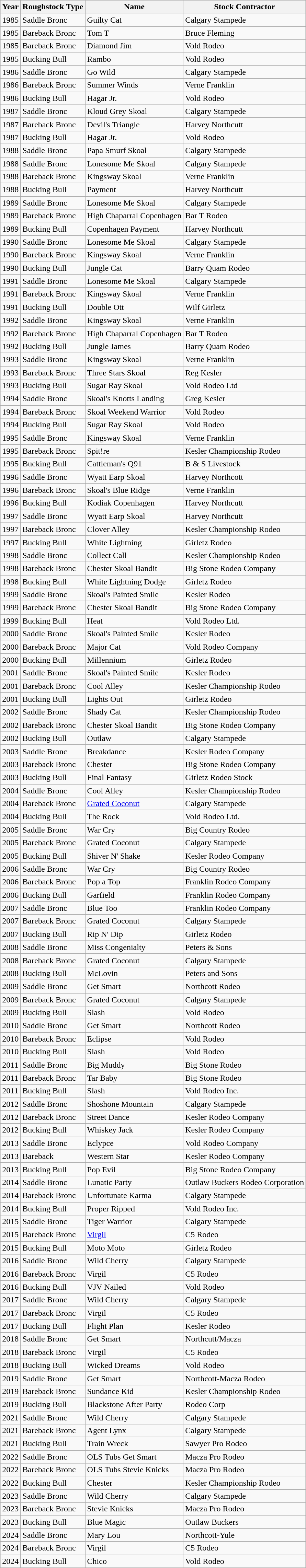<table class="wikitable">
<tr>
<th>Year</th>
<th>Roughstock Type</th>
<th>Name</th>
<th>Stock Contractor</th>
</tr>
<tr>
<td>1985</td>
<td>Saddle Bronc</td>
<td>Guilty Cat</td>
<td>Calgary Stampede</td>
</tr>
<tr>
<td>1985</td>
<td>Bareback Bronc</td>
<td>Tom T</td>
<td>Bruce Fleming</td>
</tr>
<tr>
<td>1985</td>
<td>Bareback Bronc</td>
<td>Diamond Jim</td>
<td>Vold Rodeo</td>
</tr>
<tr>
<td>1985</td>
<td>Bucking Bull</td>
<td>Rambo</td>
<td>Vold Rodeo</td>
</tr>
<tr>
<td>1986</td>
<td>Saddle Bronc</td>
<td>Go Wild</td>
<td>Calgary Stampede</td>
</tr>
<tr>
<td>1986</td>
<td>Bareback Bronc</td>
<td>Summer Winds</td>
<td>Verne Franklin</td>
</tr>
<tr>
<td>1986</td>
<td>Bucking Bull</td>
<td>Hagar Jr.</td>
<td>Vold Rodeo</td>
</tr>
<tr>
<td>1987</td>
<td>Saddle Bronc</td>
<td>Kloud Grey Skoal</td>
<td>Calgary Stampede</td>
</tr>
<tr>
<td>1987</td>
<td>Bareback Bronc</td>
<td>Devil's Triangle</td>
<td>Harvey Northcutt</td>
</tr>
<tr>
<td>1987</td>
<td>Bucking Bull</td>
<td>Hagar Jr.</td>
<td>Vold Rodeo</td>
</tr>
<tr>
<td>1988</td>
<td>Saddle Bronc</td>
<td>Papa Smurf Skoal</td>
<td>Calgary Stampede</td>
</tr>
<tr>
<td>1988</td>
<td>Saddle Bronc</td>
<td>Lonesome Me Skoal</td>
<td>Calgary Stampede</td>
</tr>
<tr>
<td>1988</td>
<td>Bareback Bronc</td>
<td>Kingsway Skoal</td>
<td>Verne Franklin</td>
</tr>
<tr>
<td>1988</td>
<td>Bucking Bull</td>
<td>Payment</td>
<td>Harvey Northcutt</td>
</tr>
<tr>
<td>1989</td>
<td>Saddle Bronc</td>
<td>Lonesome Me Skoal</td>
<td>Calgary Stampede</td>
</tr>
<tr>
<td>1989</td>
<td>Bareback Bronc</td>
<td>High Chaparral Copenhagen</td>
<td>Bar T Rodeo</td>
</tr>
<tr>
<td>1989</td>
<td>Bucking Bull</td>
<td>Copenhagen Payment</td>
<td>Harvey Northcutt</td>
</tr>
<tr>
<td>1990</td>
<td>Saddle Bronc</td>
<td>Lonesome Me Skoal</td>
<td>Calgary Stampede</td>
</tr>
<tr>
<td>1990</td>
<td>Bareback Bronc</td>
<td>Kingsway Skoal</td>
<td>Verne Franklin</td>
</tr>
<tr>
<td>1990</td>
<td>Bucking Bull</td>
<td>Jungle Cat</td>
<td>Barry Quam Rodeo</td>
</tr>
<tr>
<td>1991</td>
<td>Saddle Bronc</td>
<td>Lonesome Me Skoal</td>
<td>Calgary Stampede</td>
</tr>
<tr>
<td>1991</td>
<td>Bareback Bronc</td>
<td>Kingsway Skoal</td>
<td>Verne Franklin</td>
</tr>
<tr>
<td>1991</td>
<td>Bucking Bull</td>
<td>Double Ott</td>
<td>Wilf Girletz</td>
</tr>
<tr>
<td>1992</td>
<td>Saddle Bronc</td>
<td>Kingsway Skoal</td>
<td>Verne Franklin</td>
</tr>
<tr>
<td>1992</td>
<td>Bareback Bronc</td>
<td>High Chaparral Copenhagen</td>
<td>Bar T Rodeo</td>
</tr>
<tr>
<td>1992</td>
<td>Bucking Bull</td>
<td>Jungle James</td>
<td>Barry Quam Rodeo</td>
</tr>
<tr>
<td>1993</td>
<td>Saddle Bronc</td>
<td>Kingsway Skoal</td>
<td>Verne Franklin</td>
</tr>
<tr>
<td>1993</td>
<td>Bareback Bronc</td>
<td>Three Stars Skoal</td>
<td>Reg Kesler</td>
</tr>
<tr>
<td>1993</td>
<td>Bucking Bull</td>
<td>Sugar Ray Skoal</td>
<td>Vold Rodeo Ltd</td>
</tr>
<tr>
<td>1994</td>
<td>Saddle Bronc</td>
<td>Skoal's Knotts Landing</td>
<td>Greg Kesler</td>
</tr>
<tr>
<td>1994</td>
<td>Bareback Bronc</td>
<td>Skoal Weekend Warrior</td>
<td>Vold Rodeo</td>
</tr>
<tr>
<td>1994</td>
<td>Bucking Bull</td>
<td>Sugar Ray Skoal</td>
<td>Vold Rodeo</td>
</tr>
<tr>
<td>1995</td>
<td>Saddle Bronc</td>
<td>Kingsway Skoal</td>
<td>Verne Franklin</td>
</tr>
<tr>
<td>1995</td>
<td>Bareback Bronc</td>
<td>Spit!re</td>
<td>Kesler Championship Rodeo</td>
</tr>
<tr>
<td>1995</td>
<td>Bucking Bull</td>
<td>Cattleman's Q91</td>
<td>B & S Livestock</td>
</tr>
<tr>
<td>1996</td>
<td>Saddle Bronc</td>
<td>Wyatt Earp Skoal</td>
<td>Harvey Northcott</td>
</tr>
<tr>
<td>1996</td>
<td>Bareback Bronc</td>
<td>Skoal's Blue Ridge</td>
<td>Verne Franklin</td>
</tr>
<tr>
<td>1996</td>
<td>Bucking Bull</td>
<td>Kodiak Copenhagen</td>
<td>Harvey Northcutt</td>
</tr>
<tr>
<td>1997</td>
<td>Saddle Bronc</td>
<td>Wyatt Earp Skoal</td>
<td>Harvey Northcutt</td>
</tr>
<tr>
<td>1997</td>
<td>Bareback Bronc</td>
<td>Clover Alley</td>
<td>Kesler Championship Rodeo</td>
</tr>
<tr>
<td>1997</td>
<td>Bucking Bull</td>
<td>White Lightning</td>
<td>Girletz Rodeo</td>
</tr>
<tr>
<td>1998</td>
<td>Saddle Bronc</td>
<td>Collect Call</td>
<td>Kesler Championship Rodeo</td>
</tr>
<tr>
<td>1998</td>
<td>Bareback Bronc</td>
<td>Chester Skoal Bandit</td>
<td>Big Stone Rodeo Company</td>
</tr>
<tr>
<td>1998</td>
<td>Bucking Bull</td>
<td>White Lightning Dodge</td>
<td>Girletz Rodeo</td>
</tr>
<tr>
<td>1999</td>
<td>Saddle Bronc</td>
<td>Skoal's Painted Smile</td>
<td>Kesler Rodeo</td>
</tr>
<tr>
<td>1999</td>
<td>Bareback Bronc</td>
<td>Chester Skoal Bandit</td>
<td>Big Stone Rodeo Company</td>
</tr>
<tr>
<td>1999</td>
<td>Bucking Bull</td>
<td>Heat</td>
<td>Vold Rodeo Ltd.</td>
</tr>
<tr>
<td>2000</td>
<td>Saddle Bronc</td>
<td>Skoal's Painted Smile</td>
<td>Kesler Rodeo</td>
</tr>
<tr>
<td>2000</td>
<td>Bareback Bronc</td>
<td>Major Cat</td>
<td>Vold Rodeo Company</td>
</tr>
<tr>
<td>2000</td>
<td>Bucking Bull</td>
<td>Millennium</td>
<td>Girletz Rodeo</td>
</tr>
<tr>
<td>2001</td>
<td>Saddle Bronc</td>
<td>Skoal's Painted Smile</td>
<td>Kesler Rodeo</td>
</tr>
<tr>
<td>2001</td>
<td>Bareback Bronc</td>
<td>Cool Alley</td>
<td>Kesler Championship Rodeo</td>
</tr>
<tr>
<td>2001</td>
<td>Bucking Bull</td>
<td>Lights Out</td>
<td>Girletz Rodeo</td>
</tr>
<tr>
<td>2002</td>
<td>Saddle Bronc</td>
<td>Shady Cat</td>
<td>Kesler Championship Rodeo</td>
</tr>
<tr>
<td>2002</td>
<td>Bareback Bronc</td>
<td>Chester Skoal Bandit</td>
<td>Big Stone Rodeo Company</td>
</tr>
<tr>
<td>2002</td>
<td>Bucking Bull</td>
<td>Outlaw</td>
<td>Calgary Stampede</td>
</tr>
<tr>
<td>2003</td>
<td>Saddle Bronc</td>
<td>Breakdance</td>
<td>Kesler Rodeo Company</td>
</tr>
<tr>
<td>2003</td>
<td>Bareback Bronc</td>
<td>Chester</td>
<td>Big Stone Rodeo Company</td>
</tr>
<tr>
<td>2003</td>
<td>Bucking Bull</td>
<td>Final Fantasy</td>
<td>Girletz Rodeo Stock</td>
</tr>
<tr>
<td>2004</td>
<td>Saddle Bronc</td>
<td>Cool Alley</td>
<td>Kesler Championship Rodeo</td>
</tr>
<tr>
<td>2004</td>
<td>Bareback Bronc</td>
<td><a href='#'>Grated Coconut</a></td>
<td>Calgary Stampede</td>
</tr>
<tr>
<td>2004</td>
<td>Bucking Bull</td>
<td>The Rock</td>
<td>Vold Rodeo Ltd.</td>
</tr>
<tr>
<td>2005</td>
<td>Saddle Bronc</td>
<td>War Cry</td>
<td>Big Country Rodeo</td>
</tr>
<tr>
<td>2005</td>
<td>Bareback Bronc</td>
<td>Grated Coconut</td>
<td>Calgary Stampede</td>
</tr>
<tr>
<td>2005</td>
<td>Bucking Bull</td>
<td>Shiver N' Shake</td>
<td>Kesler Rodeo Company</td>
</tr>
<tr>
<td>2006</td>
<td>Saddle Bronc</td>
<td>War Cry</td>
<td>Big Country Rodeo</td>
</tr>
<tr>
<td>2006</td>
<td>Bareback Bronc</td>
<td>Pop a Top</td>
<td>Franklin Rodeo Company</td>
</tr>
<tr>
<td>2006</td>
<td>Bucking Bull</td>
<td>Garfield</td>
<td>Franklin Rodeo Company</td>
</tr>
<tr>
<td>2007</td>
<td>Saddle Bronc</td>
<td>Blue Too</td>
<td>Franklin Rodeo Company</td>
</tr>
<tr>
<td>2007</td>
<td>Bareback Bronc</td>
<td>Grated Coconut</td>
<td>Calgary Stampede</td>
</tr>
<tr>
<td>2007</td>
<td>Bucking Bull</td>
<td>Rip N' Dip</td>
<td>Girletz Rodeo</td>
</tr>
<tr>
<td>2008</td>
<td>Saddle Bronc</td>
<td>Miss Congenialty</td>
<td>Peters & Sons</td>
</tr>
<tr>
<td>2008</td>
<td>Bareback Bronc</td>
<td>Grated Coconut</td>
<td>Calgary Stampede</td>
</tr>
<tr>
<td>2008</td>
<td>Bucking Bull</td>
<td>McLovin</td>
<td>Peters and Sons</td>
</tr>
<tr>
<td>2009</td>
<td>Saddle Bronc</td>
<td>Get Smart</td>
<td>Northcott Rodeo</td>
</tr>
<tr>
<td>2009</td>
<td>Bareback Bronc</td>
<td>Grated Coconut</td>
<td>Calgary Stampede</td>
</tr>
<tr>
<td>2009</td>
<td>Bucking Bull</td>
<td>Slash</td>
<td>Vold Rodeo</td>
</tr>
<tr>
<td>2010</td>
<td>Saddle Bronc</td>
<td>Get Smart</td>
<td>Northcott Rodeo</td>
</tr>
<tr>
<td>2010</td>
<td>Bareback Bronc</td>
<td>Eclipse</td>
<td>Vold Rodeo</td>
</tr>
<tr>
<td>2010</td>
<td>Bucking Bull</td>
<td>Slash</td>
<td>Vold Rodeo</td>
</tr>
<tr>
<td>2011</td>
<td>Saddle Bronc</td>
<td>Big Muddy</td>
<td>Big Stone Rodeo</td>
</tr>
<tr>
<td>2011</td>
<td>Bareback Bronc</td>
<td>Tar Baby</td>
<td>Big Stone Rodeo</td>
</tr>
<tr>
<td>2011</td>
<td>Bucking Bull</td>
<td>Slash</td>
<td>Vold Rodeo Inc.</td>
</tr>
<tr>
<td>2012</td>
<td>Saddle Bronc</td>
<td>Shoshone Mountain</td>
<td>Calgary Stampede</td>
</tr>
<tr>
<td>2012</td>
<td>Bareback Bronc</td>
<td>Street Dance</td>
<td>Kesler Rodeo Company</td>
</tr>
<tr>
<td>2012</td>
<td>Bucking Bull</td>
<td>Whiskey Jack</td>
<td>Kesler Rodeo Company</td>
</tr>
<tr>
<td>2013</td>
<td>Saddle Bronc</td>
<td>Eclypce</td>
<td>Vold Rodeo Company</td>
</tr>
<tr>
<td>2013</td>
<td>Bareback</td>
<td>Western Star</td>
<td>Kesler Rodeo Company</td>
</tr>
<tr>
<td>2013</td>
<td>Bucking Bull</td>
<td>Pop Evil</td>
<td>Big Stone Rodeo Company</td>
</tr>
<tr>
<td>2014</td>
<td>Saddle Bronc</td>
<td>Lunatic Party</td>
<td>Outlaw Buckers Rodeo Corporation</td>
</tr>
<tr>
<td>2014</td>
<td>Bareback Bronc</td>
<td>Unfortunate Karma</td>
<td>Calgary Stampede</td>
</tr>
<tr>
<td>2014</td>
<td>Bucking Bull</td>
<td>Proper Ripped</td>
<td>Vold Rodeo Inc.</td>
</tr>
<tr>
<td>2015</td>
<td>Saddle Bronc</td>
<td>Tiger Warrior</td>
<td>Calgary Stampede</td>
</tr>
<tr>
<td>2015</td>
<td>Bareback Bronc</td>
<td><a href='#'>Virgil</a></td>
<td>C5 Rodeo</td>
</tr>
<tr>
<td>2015</td>
<td>Bucking Bull</td>
<td>Moto Moto</td>
<td>Girletz Rodeo</td>
</tr>
<tr>
<td>2016</td>
<td>Saddle Bronc</td>
<td>Wild Cherry</td>
<td>Calgary Stampede</td>
</tr>
<tr>
<td>2016</td>
<td>Bareback Bronc</td>
<td>Virgil</td>
<td>C5 Rodeo</td>
</tr>
<tr>
<td>2016</td>
<td>Bucking Bull</td>
<td>VJV Nailed</td>
<td>Vold Rodeo</td>
</tr>
<tr>
<td>2017</td>
<td>Saddle Bronc</td>
<td>Wild Cherry</td>
<td>Calgary Stampede</td>
</tr>
<tr>
<td>2017</td>
<td>Bareback Bronc</td>
<td>Virgil</td>
<td>C5 Rodeo</td>
</tr>
<tr>
<td>2017</td>
<td>Bucking Bull</td>
<td>Flight Plan</td>
<td>Kesler Rodeo</td>
</tr>
<tr>
<td>2018</td>
<td>Saddle Bronc</td>
<td>Get Smart</td>
<td>Northcutt/Macza</td>
</tr>
<tr>
<td>2018</td>
<td>Bareback Bronc</td>
<td>Virgil</td>
<td>C5 Rodeo</td>
</tr>
<tr>
<td>2018</td>
<td>Bucking Bull</td>
<td>Wicked Dreams</td>
<td>Vold Rodeo</td>
</tr>
<tr>
<td>2019</td>
<td>Saddle Bronc</td>
<td>Get Smart</td>
<td>Northcott-Macza Rodeo</td>
</tr>
<tr>
<td>2019</td>
<td>Bareback Bronc</td>
<td>Sundance Kid</td>
<td>Kesler Championship Rodeo</td>
</tr>
<tr>
<td>2019</td>
<td>Bucking Bull</td>
<td>Blackstone After Party</td>
<td>Rodeo Corp</td>
</tr>
<tr>
<td>2021</td>
<td>Saddle Bronc</td>
<td>Wild Cherry</td>
<td>Calgary Stampede</td>
</tr>
<tr>
<td>2021</td>
<td>Bareback Bronc</td>
<td>Agent Lynx</td>
<td>Calgary Stampede</td>
</tr>
<tr>
<td>2021</td>
<td>Bucking Bull</td>
<td>Train Wreck</td>
<td>Sawyer Pro Rodeo</td>
</tr>
<tr>
<td>2022</td>
<td>Saddle Bronc</td>
<td>OLS Tubs Get Smart</td>
<td>Macza Pro Rodeo</td>
</tr>
<tr>
<td>2022</td>
<td>Bareback Bronc</td>
<td>OLS Tubs Stevie Knicks</td>
<td>Macza Pro Rodeo</td>
</tr>
<tr>
<td>2022</td>
<td>Bucking Bull</td>
<td>Chester</td>
<td>Kesler Championship Rodeo</td>
</tr>
<tr>
<td>2023</td>
<td>Saddle Bronc</td>
<td>Wild Cherry</td>
<td>Calgary Stampede</td>
</tr>
<tr>
<td>2023</td>
<td>Bareback Bronc</td>
<td>Stevie Knicks</td>
<td>Macza Pro Rodeo</td>
</tr>
<tr>
<td>2023</td>
<td>Bucking Bull</td>
<td>Blue Magic</td>
<td>Outlaw Buckers</td>
</tr>
<tr>
<td>2024</td>
<td>Saddle Bronc</td>
<td>Mary Lou</td>
<td>Northcott-Yule</td>
</tr>
<tr>
<td>2024</td>
<td>Bareback Bronc</td>
<td>Virgil</td>
<td>C5 Rodeo</td>
</tr>
<tr>
<td>2024</td>
<td>Bucking Bull</td>
<td>Chico</td>
<td>Vold Rodeo</td>
</tr>
</table>
